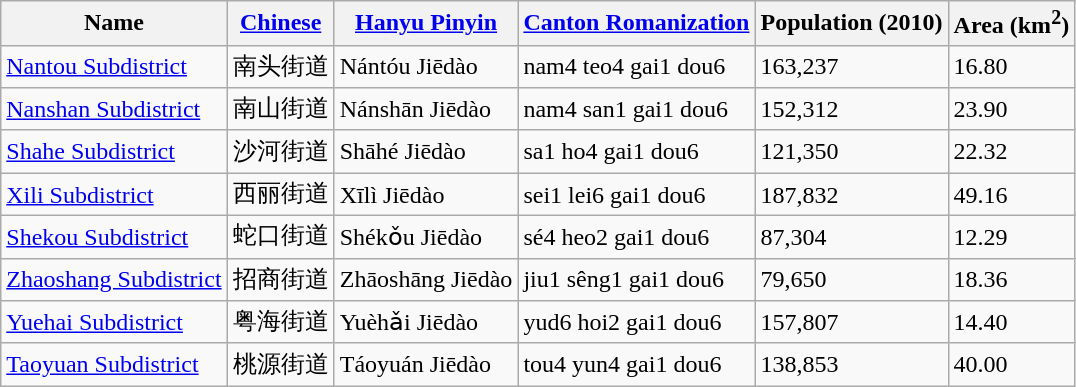<table class="wikitable">
<tr>
<th>Name</th>
<th><a href='#'>Chinese</a></th>
<th><a href='#'>Hanyu Pinyin</a></th>
<th><a href='#'>Canton Romanization</a></th>
<th>Population (2010)</th>
<th>Area (km<sup>2</sup>)</th>
</tr>
<tr>
<td><a href='#'>Nantou Subdistrict</a></td>
<td>南头街道</td>
<td>Nántóu Jiēdào</td>
<td>nam4 teo4 gai1 dou6</td>
<td>163,237</td>
<td>16.80</td>
</tr>
<tr>
<td><a href='#'>Nanshan Subdistrict</a></td>
<td>南山街道</td>
<td>Nánshān Jiēdào</td>
<td>nam4 san1 gai1 dou6</td>
<td>152,312</td>
<td>23.90</td>
</tr>
<tr>
<td><a href='#'>Shahe Subdistrict</a></td>
<td>沙河街道</td>
<td>Shāhé Jiēdào</td>
<td>sa1 ho4 gai1 dou6</td>
<td>121,350</td>
<td>22.32</td>
</tr>
<tr>
<td><a href='#'>Xili Subdistrict</a></td>
<td>西丽街道</td>
<td>Xīlì Jiēdào</td>
<td>sei1 lei6 gai1 dou6</td>
<td>187,832</td>
<td>49.16</td>
</tr>
<tr>
<td><a href='#'>Shekou Subdistrict</a></td>
<td>蛇口街道</td>
<td>Shékǒu Jiēdào</td>
<td>sé4 heo2 gai1 dou6</td>
<td>87,304</td>
<td>12.29</td>
</tr>
<tr>
<td><a href='#'>Zhaoshang Subdistrict</a></td>
<td>招商街道</td>
<td>Zhāoshāng Jiēdào</td>
<td>jiu1 sêng1 gai1 dou6</td>
<td>79,650</td>
<td>18.36</td>
</tr>
<tr>
<td><a href='#'>Yuehai Subdistrict</a></td>
<td>粤海街道</td>
<td>Yuèhǎi Jiēdào</td>
<td>yud6 hoi2 gai1 dou6</td>
<td>157,807</td>
<td>14.40</td>
</tr>
<tr>
<td><a href='#'>Taoyuan Subdistrict</a></td>
<td>桃源街道</td>
<td>Táoyuán Jiēdào</td>
<td>tou4 yun4 gai1 dou6</td>
<td>138,853</td>
<td>40.00</td>
</tr>
</table>
